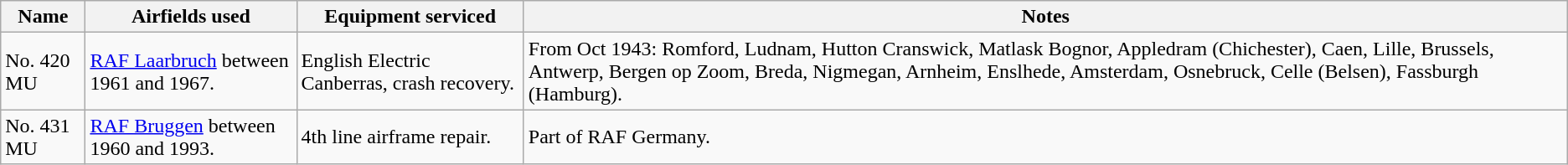<table class="wikitable sortable">
<tr>
<th>Name</th>
<th>Airfields used</th>
<th>Equipment serviced</th>
<th>Notes</th>
</tr>
<tr>
<td>No. 420 MU</td>
<td><a href='#'>RAF Laarbruch</a> between 1961 and 1967.</td>
<td>English Electric Canberras, crash recovery.</td>
<td>From Oct 1943: Romford, Ludnam, Hutton Cranswick, Matlask Bognor, Appledram (Chichester), Caen, Lille, Brussels, Antwerp, Bergen op Zoom, Breda, Nigmegan, Arnheim, Enslhede, Amsterdam, Osnebruck, Celle (Belsen), Fassburgh (Hamburg).</td>
</tr>
<tr>
<td>No. 431 MU</td>
<td><a href='#'>RAF Bruggen</a> between 1960 and 1993.</td>
<td>4th line airframe repair.</td>
<td>Part of RAF Germany.</td>
</tr>
</table>
